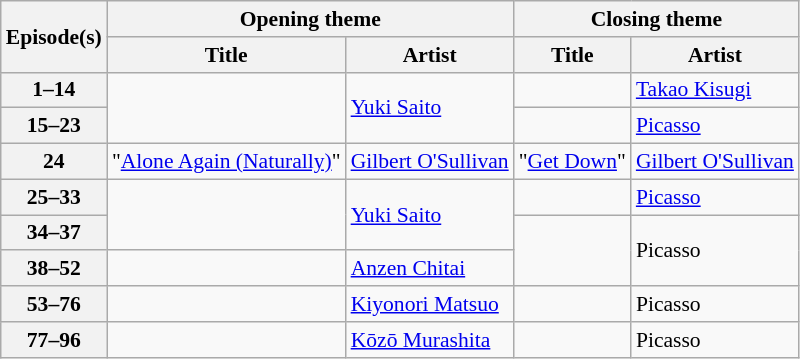<table class="wikitable" style="font-size:90%;text-align:left;">
<tr>
<th rowspan=2>Episode(s)</th>
<th colspan=2>Opening theme</th>
<th colspan=2>Closing theme</th>
</tr>
<tr>
<th>Title</th>
<th>Artist</th>
<th>Title</th>
<th>Artist</th>
</tr>
<tr>
<th>1–14</th>
<td rowspan=2></td>
<td rowspan=2><a href='#'>Yuki Saito</a></td>
<td></td>
<td><a href='#'>Takao Kisugi</a></td>
</tr>
<tr>
<th>15–23</th>
<td></td>
<td><a href='#'>Picasso</a></td>
</tr>
<tr>
<th>24</th>
<td>"<a href='#'>Alone Again (Naturally)</a>"</td>
<td><a href='#'>Gilbert O'Sullivan</a></td>
<td>"<a href='#'>Get Down</a>"</td>
<td><a href='#'>Gilbert O'Sullivan</a></td>
</tr>
<tr>
<th>25–33</th>
<td rowspan=2></td>
<td rowspan=2><a href='#'>Yuki Saito</a></td>
<td></td>
<td><a href='#'>Picasso</a></td>
</tr>
<tr>
<th>34–37</th>
<td rowspan=2></td>
<td rowspan=2>Picasso</td>
</tr>
<tr>
<th>38–52</th>
<td></td>
<td><a href='#'>Anzen Chitai</a></td>
</tr>
<tr>
<th>53–76</th>
<td></td>
<td><a href='#'>Kiyonori Matsuo</a></td>
<td></td>
<td>Picasso</td>
</tr>
<tr>
<th>77–96</th>
<td></td>
<td><a href='#'>Kōzō Murashita</a></td>
<td></td>
<td>Picasso</td>
</tr>
</table>
